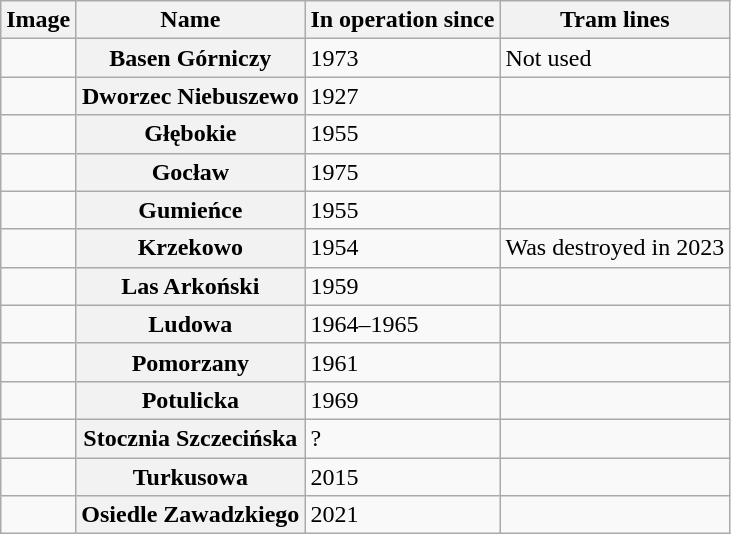<table class="wikitable">
<tr>
<th>Image</th>
<th>Name</th>
<th>In operation since</th>
<th>Tram lines</th>
</tr>
<tr>
<td></td>
<th>Basen Górniczy</th>
<td>1973</td>
<td>Not used</td>
</tr>
<tr>
<td></td>
<th>Dworzec Niebuszewo</th>
<td>1927</td>
<td> </td>
</tr>
<tr>
<td></td>
<th>Głębokie</th>
<td>1955</td>
<td> </td>
</tr>
<tr>
<td></td>
<th>Gocław</th>
<td>1975</td>
<td></td>
</tr>
<tr>
<td></td>
<th>Gumieńce</th>
<td>1955</td>
<td> </td>
</tr>
<tr>
<td></td>
<th>Krzekowo</th>
<td>1954</td>
<td>Was destroyed in 2023</td>
</tr>
<tr>
<td></td>
<th>Las Arkoński</th>
<td>1959</td>
<td></td>
</tr>
<tr>
<td></td>
<th>Ludowa</th>
<td>1964–1965</td>
<td></td>
</tr>
<tr>
<td></td>
<th>Pomorzany</th>
<td>1961</td>
<td>  <br>
</td>
</tr>
<tr>
<td></td>
<th>Potulicka</th>
<td>1969</td>
<td><br></td>
</tr>
<tr>
<td></td>
<th>Stocznia Szczecińska</th>
<td>?</td>
<td></td>
</tr>
<tr>
<td></td>
<th>Turkusowa</th>
<td>2015</td>
<td>  </td>
</tr>
<tr>
<td></td>
<th>Osiedle Zawadzkiego</th>
<td>2021</td>
<td><br>
 
</td>
</tr>
</table>
